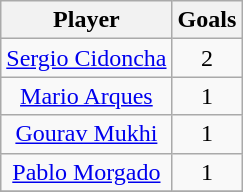<table class="wikitable plainrowheaders" style="text-align:center">
<tr>
<th rowspan="1">Player</th>
<th rowspan="1">Goals</th>
</tr>
<tr>
<td> <a href='#'>Sergio Cidoncha</a></td>
<td>2</td>
</tr>
<tr>
<td> <a href='#'>Mario Arques</a></td>
<td>1</td>
</tr>
<tr>
<td> <a href='#'>Gourav Mukhi</a></td>
<td>1</td>
</tr>
<tr>
<td> <a href='#'>Pablo Morgado</a></td>
<td>1</td>
</tr>
<tr>
</tr>
</table>
